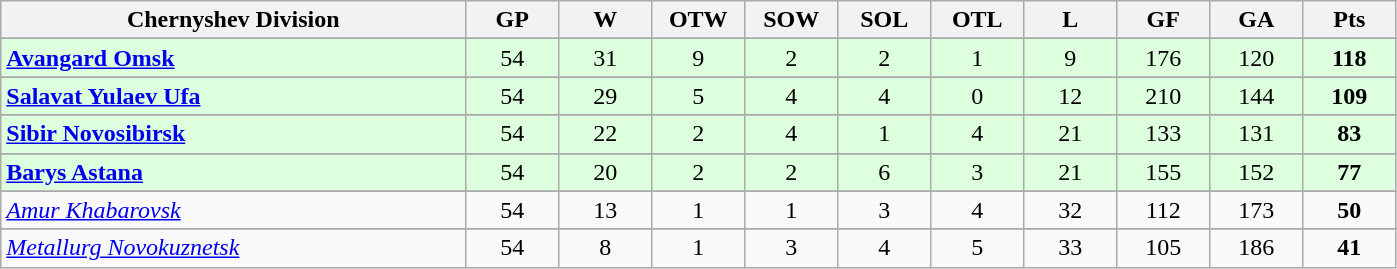<table class="wikitable sortable">
<tr>
<th bgcolor="#DDDDFF" width="25%">Chernyshev Division</th>
<th bgcolor="#DDDDFF" width="5%">GP</th>
<th bgcolor="#DDDDFF" width="5%">W</th>
<th bgcolor="#DDDDFF" width="5%">OTW</th>
<th bgcolor="#DDDDFF" width="5%">SOW</th>
<th bgcolor="#DDDDFF" width="5%">SOL</th>
<th bgcolor="#DDDDFF" width="5%">OTL</th>
<th bgcolor="#DDDDFF" width="5%">L</th>
<th bgcolor="#DDDDFF" width="5%">GF</th>
<th bgcolor="#DDDDFF" width="5%">GA</th>
<th bgcolor="#DDDDFF" width="5%">Pts</th>
</tr>
<tr>
</tr>
<tr align=center bgcolor="#DDFFDD">
<td align=left> <strong><a href='#'>Avangard Omsk</a></strong></td>
<td>54</td>
<td>31</td>
<td>9</td>
<td>2</td>
<td>2</td>
<td>1</td>
<td>9</td>
<td>176</td>
<td>120</td>
<td><strong>118</strong></td>
</tr>
<tr>
</tr>
<tr align=center bgcolor="#DDFFDD">
<td align=left> <strong><a href='#'>Salavat Yulaev Ufa</a></strong></td>
<td>54</td>
<td>29</td>
<td>5</td>
<td>4</td>
<td>4</td>
<td>0</td>
<td>12</td>
<td>210</td>
<td>144</td>
<td><strong>109</strong></td>
</tr>
<tr>
</tr>
<tr align=center bgcolor="#DDFFDD">
<td align=left> <strong><a href='#'>Sibir Novosibirsk</a></strong></td>
<td>54</td>
<td>22</td>
<td>2</td>
<td>4</td>
<td>1</td>
<td>4</td>
<td>21</td>
<td>133</td>
<td>131</td>
<td><strong>83</strong></td>
</tr>
<tr>
</tr>
<tr align=center bgcolor="#DDFFDD">
<td align=left> <strong><a href='#'>Barys Astana</a></strong></td>
<td>54</td>
<td>20</td>
<td>2</td>
<td>2</td>
<td>6</td>
<td>3</td>
<td>21</td>
<td>155</td>
<td>152</td>
<td><strong>77</strong></td>
</tr>
<tr>
</tr>
<tr align=center bgcolor=>
<td align=left> <em><a href='#'>Amur Khabarovsk</a></em></td>
<td>54</td>
<td>13</td>
<td>1</td>
<td>1</td>
<td>3</td>
<td>4</td>
<td>32</td>
<td>112</td>
<td>173</td>
<td><strong>50</strong></td>
</tr>
<tr>
</tr>
<tr align=center bgcolor=>
<td align=left> <em><a href='#'>Metallurg Novokuznetsk</a></em></td>
<td>54</td>
<td>8</td>
<td>1</td>
<td>3</td>
<td>4</td>
<td>5</td>
<td>33</td>
<td>105</td>
<td>186</td>
<td><strong>41</strong></td>
</tr>
</table>
